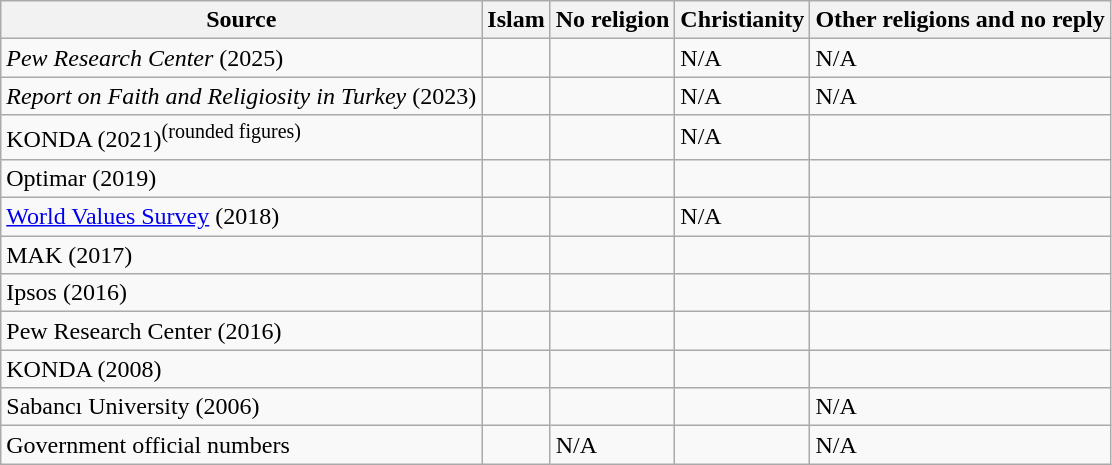<table class="wikitable">
<tr>
<th rowspan="1">Source</th>
<th rowspan="1">Islam</th>
<th rowspan="1">No religion</th>
<th rowspan="1">Christianity</th>
<th rowspan="1">Other religions and no reply</th>
</tr>
<tr>
<td><em>Pew Research Center</em> (2025)</td>
<td></td>
<td></td>
<td>N/A</td>
<td>N/A</td>
</tr>
<tr>
<td><em>Report on Faith and Religiosity in Turkey</em> (2023)</td>
<td></td>
<td></td>
<td>N/A</td>
<td>N/A</td>
</tr>
<tr>
<td>KONDA (2021)<sup>(rounded figures)</sup></td>
<td></td>
<td></td>
<td>N/A</td>
<td></td>
</tr>
<tr>
<td>Optimar (2019)</td>
<td></td>
<td></td>
<td></td>
<td></td>
</tr>
<tr>
<td><a href='#'>World Values Survey</a> (2018)</td>
<td></td>
<td></td>
<td>N/A</td>
<td></td>
</tr>
<tr>
<td>MAK (2017)</td>
<td></td>
<td></td>
<td></td>
<td></td>
</tr>
<tr>
<td>Ipsos (2016)</td>
<td></td>
<td></td>
<td></td>
<td></td>
</tr>
<tr>
<td>Pew Research Center (2016)</td>
<td></td>
<td></td>
<td></td>
<td></td>
</tr>
<tr>
<td>KONDA (2008)</td>
<td></td>
<td></td>
<td></td>
<td></td>
</tr>
<tr>
<td>Sabancı University (2006)</td>
<td></td>
<td></td>
<td></td>
<td>N/A</td>
</tr>
<tr>
<td>Government official numbers</td>
<td></td>
<td>N/A</td>
<td></td>
<td>N/A</td>
</tr>
</table>
